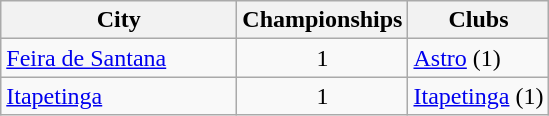<table class="wikitable">
<tr>
<th style="width:150px">City</th>
<th>Championships</th>
<th>Clubs</th>
</tr>
<tr>
<td> <a href='#'>Feira de Santana</a></td>
<td align="center">1</td>
<td><a href='#'>Astro</a> (1)</td>
</tr>
<tr>
<td> <a href='#'>Itapetinga</a></td>
<td align="center">1</td>
<td><a href='#'>Itapetinga</a> (1)</td>
</tr>
</table>
